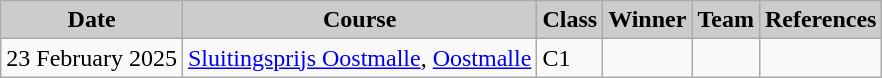<table class="wikitable sortable alternance ">
<tr>
<th scope="col" style="background-color:#CCCCCC;">Date</th>
<th scope="col" style="background-color:#CCCCCC;">Course</th>
<th scope="col" style="background-color:#CCCCCC;">Class</th>
<th scope="col" style="background-color:#CCCCCC;">Winner</th>
<th scope="col" style="background-color:#CCCCCC;">Team</th>
<th scope="col" style="background-color:#CCCCCC;">References</th>
</tr>
<tr>
<td>23 February 2025</td>
<td> <a href='#'>Sluitingsprijs Oostmalle</a>, <a href='#'>Oostmalle</a></td>
<td>C1</td>
<td></td>
<td></td>
<td></td>
</tr>
</table>
